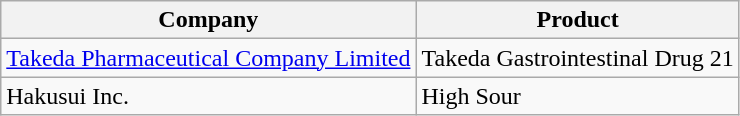<table class="wikitable">
<tr>
<th>Company</th>
<th>Product</th>
</tr>
<tr>
<td><a href='#'>Takeda Pharmaceutical Company Limited</a></td>
<td>Takeda Gastrointestinal Drug 21</td>
</tr>
<tr>
<td>Hakusui Inc.</td>
<td>High Sour</td>
</tr>
</table>
